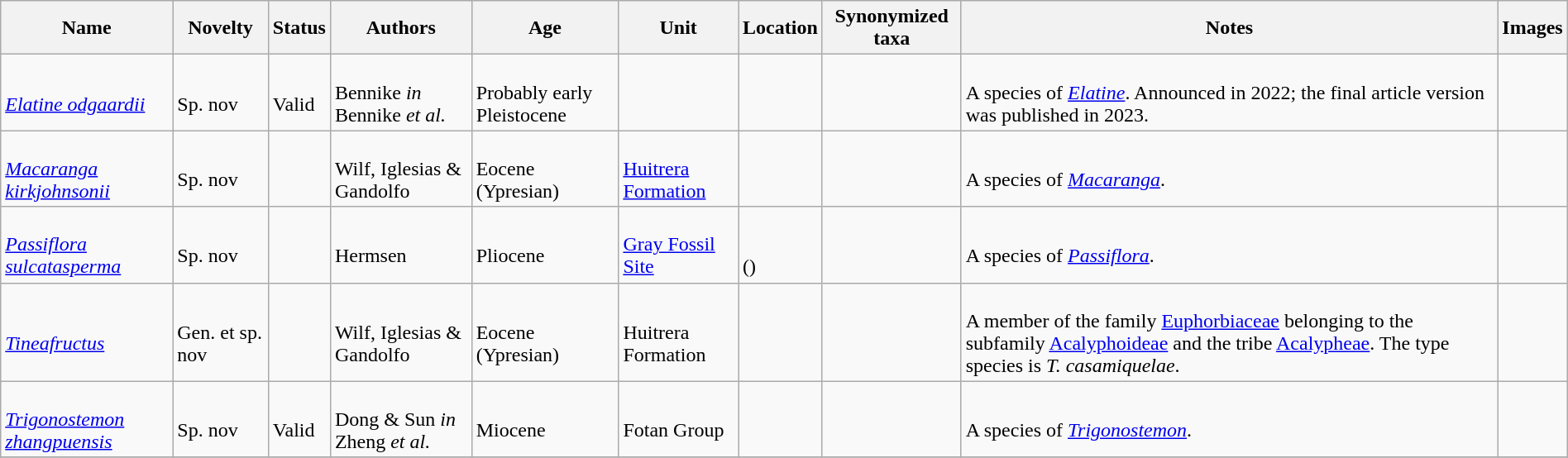<table class="wikitable sortable" align="center" width="100%">
<tr>
<th>Name</th>
<th>Novelty</th>
<th>Status</th>
<th>Authors</th>
<th>Age</th>
<th>Unit</th>
<th>Location</th>
<th>Synonymized taxa</th>
<th>Notes</th>
<th>Images</th>
</tr>
<tr>
<td><br><em><a href='#'>Elatine odgaardii</a></em></td>
<td><br>Sp. nov</td>
<td><br>Valid</td>
<td><br>Bennike <em>in</em> Bennike <em>et al.</em></td>
<td><br>Probably early Pleistocene</td>
<td></td>
<td><br></td>
<td></td>
<td><br>A species of <em><a href='#'>Elatine</a></em>. Announced in 2022; the final article version was published in 2023.</td>
<td></td>
</tr>
<tr>
<td><br><em><a href='#'>Macaranga kirkjohnsonii</a></em></td>
<td><br>Sp. nov</td>
<td></td>
<td><br>Wilf, Iglesias & Gandolfo</td>
<td><br>Eocene (Ypresian)</td>
<td><br><a href='#'>Huitrera Formation</a></td>
<td><br></td>
<td></td>
<td><br>A species of <em><a href='#'>Macaranga</a></em>.</td>
<td></td>
</tr>
<tr>
<td><br><em><a href='#'>Passiflora sulcatasperma</a></em></td>
<td><br>Sp. nov</td>
<td></td>
<td><br>Hermsen</td>
<td><br>Pliocene</td>
<td><br><a href='#'>Gray Fossil Site</a></td>
<td><br><br>()</td>
<td></td>
<td><br>A species of <em><a href='#'>Passiflora</a></em>.</td>
<td></td>
</tr>
<tr>
<td><br><em><a href='#'>Tineafructus</a></em></td>
<td><br>Gen. et sp. nov</td>
<td></td>
<td><br>Wilf, Iglesias & Gandolfo</td>
<td><br>Eocene (Ypresian)</td>
<td><br>Huitrera Formation</td>
<td><br></td>
<td></td>
<td><br>A member of the family <a href='#'>Euphorbiaceae</a> belonging to the subfamily <a href='#'>Acalyphoideae</a> and the tribe <a href='#'>Acalypheae</a>. The type species is <em>T. casamiquelae</em>.</td>
<td></td>
</tr>
<tr>
<td><br><em><a href='#'>Trigonostemon zhangpuensis</a></em></td>
<td><br>Sp. nov</td>
<td><br>Valid</td>
<td><br>Dong & Sun <em>in</em> Zheng <em>et al.</em></td>
<td><br>Miocene</td>
<td><br>Fotan Group</td>
<td><br></td>
<td></td>
<td><br>A species of <em><a href='#'>Trigonostemon</a></em>.</td>
<td></td>
</tr>
<tr>
</tr>
</table>
